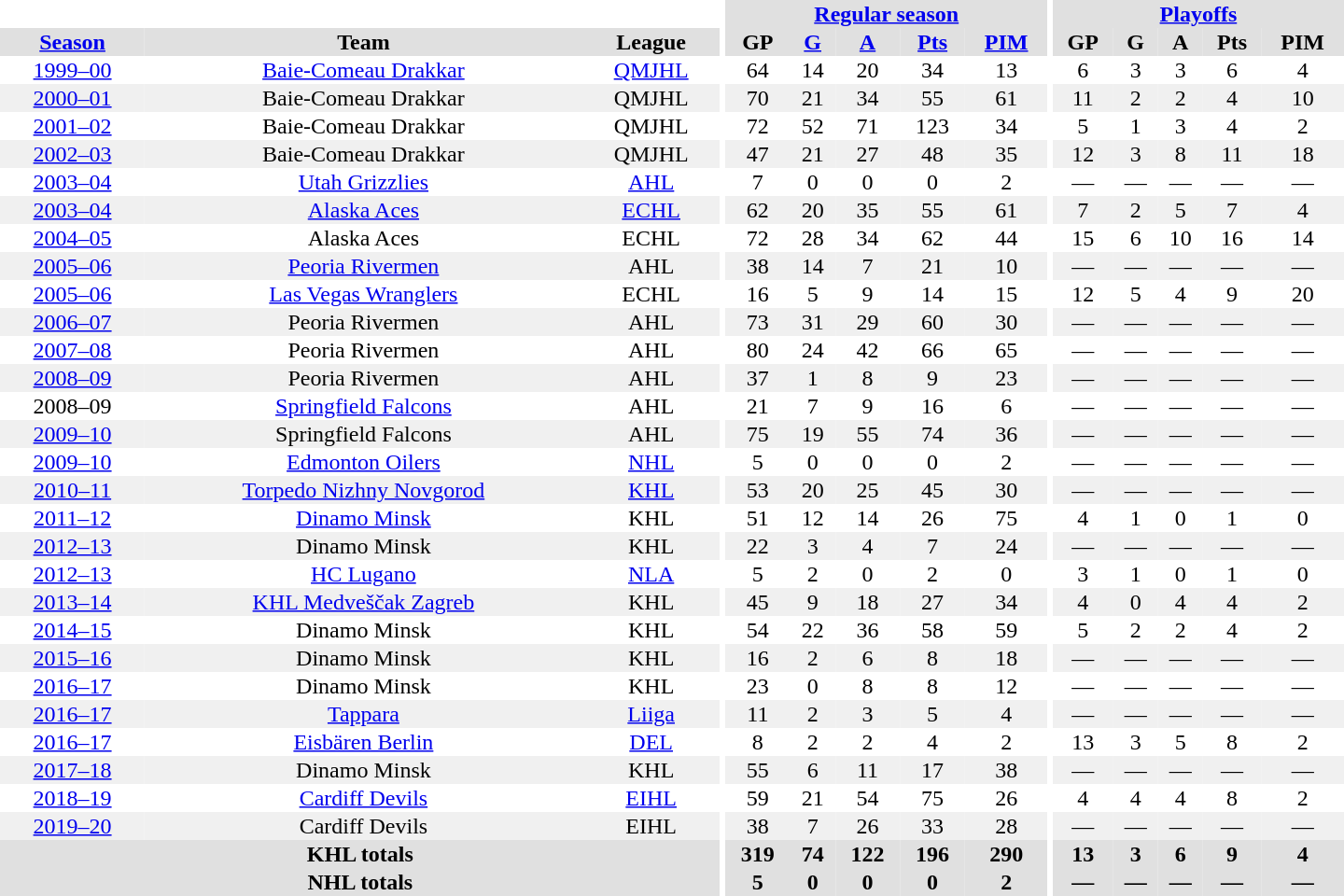<table border="0" cellpadding="1" cellspacing="0" style="text-align:center; width:60em">
<tr bgcolor="#e0e0e0">
<th colspan="3" bgcolor="#ffffff"></th>
<th rowspan="99" bgcolor="#ffffff"></th>
<th colspan="5"><a href='#'>Regular season</a></th>
<th rowspan="99" bgcolor="#ffffff"></th>
<th colspan="5"><a href='#'>Playoffs</a></th>
</tr>
<tr bgcolor="#e0e0e0">
<th><a href='#'>Season</a></th>
<th>Team</th>
<th>League</th>
<th>GP</th>
<th><a href='#'>G</a></th>
<th><a href='#'>A</a></th>
<th><a href='#'>Pts</a></th>
<th><a href='#'>PIM</a></th>
<th>GP</th>
<th>G</th>
<th>A</th>
<th>Pts</th>
<th>PIM</th>
</tr>
<tr ALIGN="center">
<td><a href='#'>1999–00</a></td>
<td><a href='#'>Baie-Comeau Drakkar</a></td>
<td><a href='#'>QMJHL</a></td>
<td>64</td>
<td>14</td>
<td>20</td>
<td>34</td>
<td>13</td>
<td>6</td>
<td>3</td>
<td>3</td>
<td>6</td>
<td>4</td>
</tr>
<tr ALIGN="center" bgcolor="#f0f0f0">
<td><a href='#'>2000–01</a></td>
<td>Baie-Comeau Drakkar</td>
<td>QMJHL</td>
<td>70</td>
<td>21</td>
<td>34</td>
<td>55</td>
<td>61</td>
<td>11</td>
<td>2</td>
<td>2</td>
<td>4</td>
<td>10</td>
</tr>
<tr ALIGN="center">
<td><a href='#'>2001–02</a></td>
<td>Baie-Comeau Drakkar</td>
<td>QMJHL</td>
<td>72</td>
<td>52</td>
<td>71</td>
<td>123</td>
<td>34</td>
<td>5</td>
<td>1</td>
<td>3</td>
<td>4</td>
<td>2</td>
</tr>
<tr ALIGN="center" bgcolor="#f0f0f0">
<td><a href='#'>2002–03</a></td>
<td>Baie-Comeau Drakkar</td>
<td>QMJHL</td>
<td>47</td>
<td>21</td>
<td>27</td>
<td>48</td>
<td>35</td>
<td>12</td>
<td>3</td>
<td>8</td>
<td>11</td>
<td>18</td>
</tr>
<tr ALIGN="center">
<td><a href='#'>2003–04</a></td>
<td><a href='#'>Utah Grizzlies</a></td>
<td><a href='#'>AHL</a></td>
<td>7</td>
<td>0</td>
<td>0</td>
<td>0</td>
<td>2</td>
<td>—</td>
<td>—</td>
<td>—</td>
<td>—</td>
<td>—</td>
</tr>
<tr ALIGN="center" bgcolor="#f0f0f0">
<td><a href='#'>2003–04</a></td>
<td><a href='#'>Alaska Aces</a></td>
<td><a href='#'>ECHL</a></td>
<td>62</td>
<td>20</td>
<td>35</td>
<td>55</td>
<td>61</td>
<td>7</td>
<td>2</td>
<td>5</td>
<td>7</td>
<td>4</td>
</tr>
<tr ALIGN="center">
<td><a href='#'>2004–05</a></td>
<td>Alaska Aces</td>
<td>ECHL</td>
<td>72</td>
<td>28</td>
<td>34</td>
<td>62</td>
<td>44</td>
<td>15</td>
<td>6</td>
<td>10</td>
<td>16</td>
<td>14</td>
</tr>
<tr ALIGN="center" bgcolor="#f0f0f0">
<td><a href='#'>2005–06</a></td>
<td><a href='#'>Peoria Rivermen</a></td>
<td>AHL</td>
<td>38</td>
<td>14</td>
<td>7</td>
<td>21</td>
<td>10</td>
<td>—</td>
<td>—</td>
<td>—</td>
<td>—</td>
<td>—</td>
</tr>
<tr ALIGN="center">
<td><a href='#'>2005–06</a></td>
<td><a href='#'>Las Vegas Wranglers</a></td>
<td>ECHL</td>
<td>16</td>
<td>5</td>
<td>9</td>
<td>14</td>
<td>15</td>
<td>12</td>
<td>5</td>
<td>4</td>
<td>9</td>
<td>20</td>
</tr>
<tr ALIGN="center" bgcolor="#f0f0f0">
<td><a href='#'>2006–07</a></td>
<td>Peoria Rivermen</td>
<td>AHL</td>
<td>73</td>
<td>31</td>
<td>29</td>
<td>60</td>
<td>30</td>
<td>—</td>
<td>—</td>
<td>—</td>
<td>—</td>
<td>—</td>
</tr>
<tr ALIGN="center">
<td><a href='#'>2007–08</a></td>
<td>Peoria Rivermen</td>
<td>AHL</td>
<td>80</td>
<td>24</td>
<td>42</td>
<td>66</td>
<td>65</td>
<td>—</td>
<td>—</td>
<td>—</td>
<td>—</td>
<td>—</td>
</tr>
<tr ALIGN="center" bgcolor="#f0f0f0">
<td><a href='#'>2008–09</a></td>
<td>Peoria Rivermen</td>
<td>AHL</td>
<td>37</td>
<td>1</td>
<td>8</td>
<td>9</td>
<td>23</td>
<td>—</td>
<td>—</td>
<td>—</td>
<td>—</td>
<td>—</td>
</tr>
<tr ALIGN="center">
<td>2008–09</td>
<td><a href='#'>Springfield Falcons</a></td>
<td>AHL</td>
<td>21</td>
<td>7</td>
<td>9</td>
<td>16</td>
<td>6</td>
<td>—</td>
<td>—</td>
<td>—</td>
<td>—</td>
<td>—</td>
</tr>
<tr ALIGN="center" bgcolor="#f0f0f0">
<td><a href='#'>2009–10</a></td>
<td>Springfield Falcons</td>
<td>AHL</td>
<td>75</td>
<td>19</td>
<td>55</td>
<td>74</td>
<td>36</td>
<td>—</td>
<td>—</td>
<td>—</td>
<td>—</td>
<td>—</td>
</tr>
<tr ALIGN="center">
<td><a href='#'>2009–10</a></td>
<td><a href='#'>Edmonton Oilers</a></td>
<td><a href='#'>NHL</a></td>
<td>5</td>
<td>0</td>
<td>0</td>
<td>0</td>
<td>2</td>
<td>—</td>
<td>—</td>
<td>—</td>
<td>—</td>
<td>—</td>
</tr>
<tr ALIGN="center" bgcolor="#f0f0f0">
<td><a href='#'>2010–11</a></td>
<td><a href='#'>Torpedo Nizhny Novgorod</a></td>
<td><a href='#'>KHL</a></td>
<td>53</td>
<td>20</td>
<td>25</td>
<td>45</td>
<td>30</td>
<td>—</td>
<td>—</td>
<td>—</td>
<td>—</td>
<td>—</td>
</tr>
<tr ALIGN="center">
<td><a href='#'>2011–12</a></td>
<td><a href='#'>Dinamo Minsk</a></td>
<td>KHL</td>
<td>51</td>
<td>12</td>
<td>14</td>
<td>26</td>
<td>75</td>
<td>4</td>
<td>1</td>
<td>0</td>
<td>1</td>
<td>0</td>
</tr>
<tr ALIGN="center" bgcolor="#f0f0f0">
<td><a href='#'>2012–13</a></td>
<td>Dinamo Minsk</td>
<td>KHL</td>
<td>22</td>
<td>3</td>
<td>4</td>
<td>7</td>
<td>24</td>
<td>—</td>
<td>—</td>
<td>—</td>
<td>—</td>
<td>—</td>
</tr>
<tr ALIGN="center">
<td><a href='#'>2012–13</a></td>
<td><a href='#'>HC Lugano</a></td>
<td><a href='#'>NLA</a></td>
<td>5</td>
<td>2</td>
<td>0</td>
<td>2</td>
<td>0</td>
<td>3</td>
<td>1</td>
<td>0</td>
<td>1</td>
<td>0</td>
</tr>
<tr ALIGN="center" bgcolor="#f0f0f0">
<td><a href='#'>2013–14</a></td>
<td><a href='#'>KHL Medveščak Zagreb</a></td>
<td>KHL</td>
<td>45</td>
<td>9</td>
<td>18</td>
<td>27</td>
<td>34</td>
<td>4</td>
<td>0</td>
<td>4</td>
<td>4</td>
<td>2</td>
</tr>
<tr ALIGN="center">
<td><a href='#'>2014–15</a></td>
<td>Dinamo Minsk</td>
<td>KHL</td>
<td>54</td>
<td>22</td>
<td>36</td>
<td>58</td>
<td>59</td>
<td>5</td>
<td>2</td>
<td>2</td>
<td>4</td>
<td>2</td>
</tr>
<tr ALIGN="center" bgcolor="#f0f0f0">
<td><a href='#'>2015–16</a></td>
<td>Dinamo Minsk</td>
<td>KHL</td>
<td>16</td>
<td>2</td>
<td>6</td>
<td>8</td>
<td>18</td>
<td>—</td>
<td>—</td>
<td>—</td>
<td>—</td>
<td>—</td>
</tr>
<tr ALIGN="center">
<td><a href='#'>2016–17</a></td>
<td>Dinamo Minsk</td>
<td>KHL</td>
<td>23</td>
<td>0</td>
<td>8</td>
<td>8</td>
<td>12</td>
<td>—</td>
<td>—</td>
<td>—</td>
<td>—</td>
<td>—</td>
</tr>
<tr ALIGN="center" bgcolor="#f0f0f0">
<td><a href='#'>2016–17</a></td>
<td><a href='#'>Tappara</a></td>
<td><a href='#'>Liiga</a></td>
<td>11</td>
<td>2</td>
<td>3</td>
<td>5</td>
<td>4</td>
<td>—</td>
<td>—</td>
<td>—</td>
<td>—</td>
<td>—</td>
</tr>
<tr ALIGN="center">
<td><a href='#'>2016–17</a></td>
<td><a href='#'>Eisbären Berlin</a></td>
<td><a href='#'>DEL</a></td>
<td>8</td>
<td>2</td>
<td>2</td>
<td>4</td>
<td>2</td>
<td>13</td>
<td>3</td>
<td>5</td>
<td>8</td>
<td>2</td>
</tr>
<tr ALIGN="center" bgcolor="#f0f0f0">
<td><a href='#'>2017–18</a></td>
<td>Dinamo Minsk</td>
<td>KHL</td>
<td>55</td>
<td>6</td>
<td>11</td>
<td>17</td>
<td>38</td>
<td>—</td>
<td>—</td>
<td>—</td>
<td>—</td>
<td>—</td>
</tr>
<tr>
</tr>
<tr ALIGN="center">
<td><a href='#'>2018–19</a></td>
<td><a href='#'>Cardiff Devils</a></td>
<td><a href='#'>EIHL</a></td>
<td>59</td>
<td>21</td>
<td>54</td>
<td>75</td>
<td>26</td>
<td>4</td>
<td>4</td>
<td>4</td>
<td>8</td>
<td>2</td>
</tr>
<tr>
</tr>
<tr ALIGN="center" bgcolor="#f0f0f0">
<td><a href='#'>2019–20</a></td>
<td>Cardiff Devils</td>
<td>EIHL</td>
<td>38</td>
<td>7</td>
<td>26</td>
<td>33</td>
<td>28</td>
<td>—</td>
<td>—</td>
<td>—</td>
<td>—</td>
<td>—</td>
</tr>
<tr bgcolor="#e0e0e0">
<th colspan="3">KHL totals</th>
<th>319</th>
<th>74</th>
<th>122</th>
<th>196</th>
<th>290</th>
<th>13</th>
<th>3</th>
<th>6</th>
<th>9</th>
<th>4</th>
</tr>
<tr bgcolor="#e0e0e0">
<th colspan="3">NHL totals</th>
<th>5</th>
<th>0</th>
<th>0</th>
<th>0</th>
<th>2</th>
<th>—</th>
<th>—</th>
<th>—</th>
<th>—</th>
<th>—</th>
</tr>
</table>
